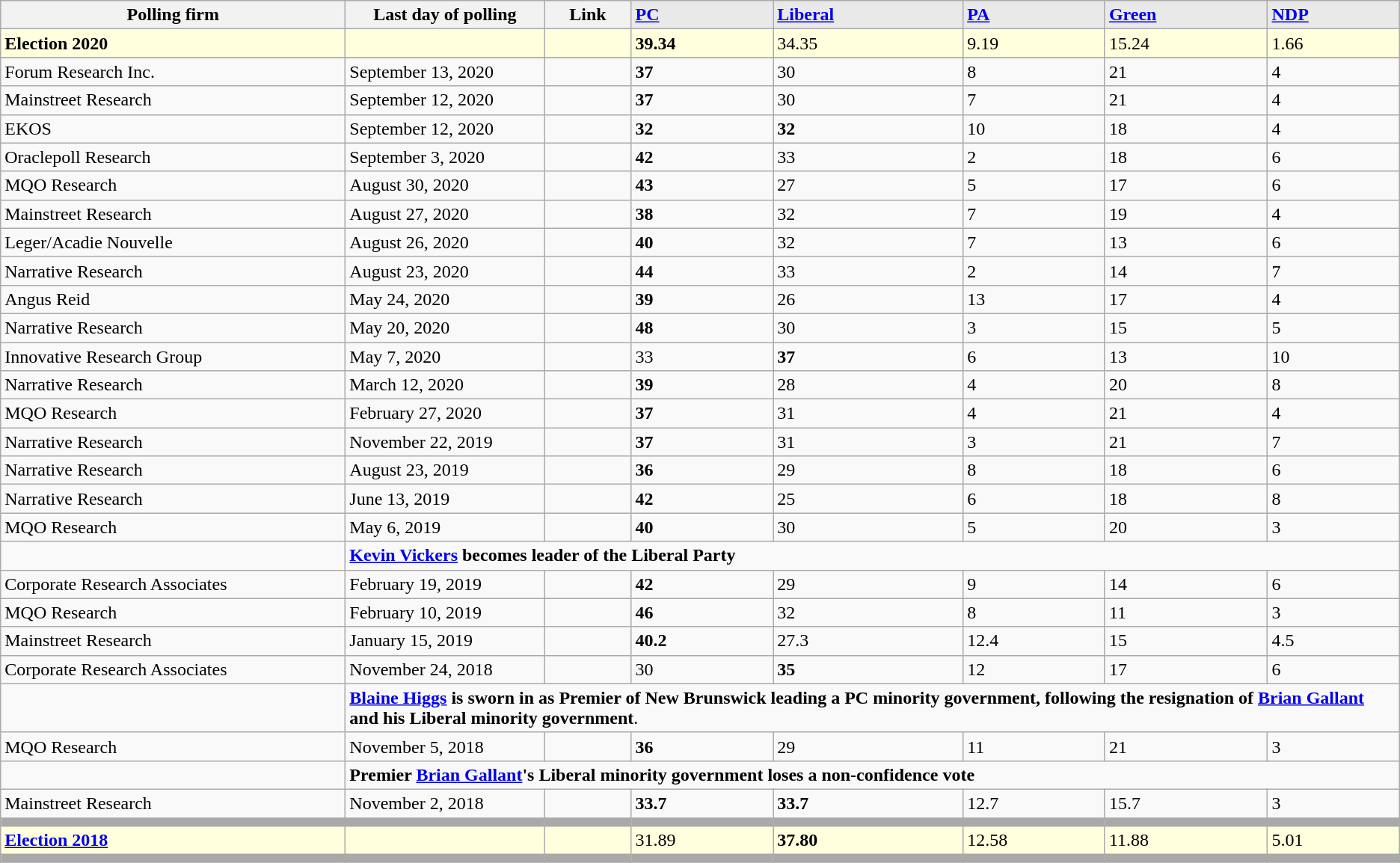<table class="wikitable sortable">
<tr style="background:#e9e9e9;">
<th style="width: 300px">Polling firm</th>
<th style="width: 170px">Last day of polling</th>
<th style="width: 70px" class="unsortable">Link</th>
<td><strong><a href='#'>PC</a></strong></td>
<td><strong><a href='#'>Liberal</a></strong></td>
<td><strong><a href='#'>PA</a></strong></td>
<td><strong><a href='#'>Green</a></strong></td>
<td><strong><a href='#'>NDP</a></strong></td>
</tr>
<tr>
<td bgcolor="#FFFFDD"><strong>Election 2020</strong></td>
<td bgcolor="#FFFFDD"></td>
<td bgcolor="#FFFFDD"></td>
<td bgcolor="#FFFFDD"><strong>39.34</strong></td>
<td bgcolor="#FFFFDD">34.35</td>
<td bgcolor="#FFFFDD">9.19</td>
<td bgcolor="#FFFFDD">15.24</td>
<td bgcolor="#FFFFDD">1.66</td>
</tr>
<tr style="background:Darkgrey;">
</tr>
<tr>
<td>Forum Research Inc.</td>
<td>September 13, 2020</td>
<td></td>
<td><strong>37</strong></td>
<td>30</td>
<td>8</td>
<td>21</td>
<td>4</td>
</tr>
<tr>
<td>Mainstreet Research</td>
<td>September 12, 2020</td>
<td></td>
<td><strong>37</strong></td>
<td>30</td>
<td>7</td>
<td>21</td>
<td>4</td>
</tr>
<tr>
<td>EKOS</td>
<td>September 12, 2020</td>
<td></td>
<td><strong>32</strong></td>
<td><strong>32</strong></td>
<td>10</td>
<td>18</td>
<td>4</td>
</tr>
<tr>
<td>Oraclepoll Research</td>
<td>September 3, 2020</td>
<td></td>
<td><strong>42</strong></td>
<td>33</td>
<td>2</td>
<td>18</td>
<td>6</td>
</tr>
<tr>
<td>MQO Research</td>
<td>August 30, 2020</td>
<td></td>
<td><strong>43</strong></td>
<td>27</td>
<td>5</td>
<td>17</td>
<td>6</td>
</tr>
<tr>
<td>Mainstreet Research</td>
<td>August 27, 2020</td>
<td></td>
<td><strong>38</strong></td>
<td>32</td>
<td>7</td>
<td>19</td>
<td>4</td>
</tr>
<tr>
<td>Leger/Acadie Nouvelle</td>
<td>August 26, 2020</td>
<td></td>
<td><strong>40</strong></td>
<td>32</td>
<td>7</td>
<td>13</td>
<td>6</td>
</tr>
<tr>
<td>Narrative Research</td>
<td>August 23, 2020</td>
<td></td>
<td><strong>44</strong></td>
<td>33</td>
<td>2</td>
<td>14</td>
<td>7</td>
</tr>
<tr>
<td>Angus Reid</td>
<td>May 24, 2020</td>
<td></td>
<td><strong>39</strong></td>
<td>26</td>
<td>13</td>
<td>17</td>
<td>4</td>
</tr>
<tr>
<td>Narrative Research</td>
<td>May 20, 2020</td>
<td></td>
<td><strong>48</strong></td>
<td>30</td>
<td>3</td>
<td>15</td>
<td>5</td>
</tr>
<tr>
<td>Innovative Research Group</td>
<td>May 7, 2020</td>
<td></td>
<td>33</td>
<td><strong>37</strong></td>
<td>6</td>
<td>13</td>
<td>10</td>
</tr>
<tr>
<td>Narrative Research</td>
<td>March 12, 2020</td>
<td></td>
<td><strong>39</strong></td>
<td>28</td>
<td>4</td>
<td>20</td>
<td>8</td>
</tr>
<tr>
<td>MQO Research</td>
<td>February 27, 2020</td>
<td></td>
<td><strong>37</strong></td>
<td>31</td>
<td>4</td>
<td>21</td>
<td>4</td>
</tr>
<tr>
<td>Narrative Research</td>
<td>November 22, 2019</td>
<td></td>
<td><strong>37</strong></td>
<td>31</td>
<td>3</td>
<td>21</td>
<td>7</td>
</tr>
<tr>
<td>Narrative Research</td>
<td>August 23, 2019</td>
<td></td>
<td><strong>36</strong></td>
<td>29</td>
<td>8</td>
<td>18</td>
<td>6</td>
</tr>
<tr>
<td>Narrative Research</td>
<td>June 13, 2019</td>
<td></td>
<td><strong>42</strong></td>
<td>25</td>
<td>6</td>
<td>18</td>
<td>8</td>
</tr>
<tr>
<td>MQO Research</td>
<td>May 6, 2019</td>
<td></td>
<td><strong>40</strong></td>
<td>30</td>
<td>5</td>
<td>20</td>
<td>3</td>
</tr>
<tr>
<td></td>
<td colspan="11"><strong><a href='#'>Kevin Vickers</a></strong> <strong>becomes leader of the Liberal Party</strong></td>
</tr>
<tr>
<td>Corporate Research Associates</td>
<td>February 19, 2019</td>
<td></td>
<td><strong>42</strong></td>
<td>29</td>
<td>9</td>
<td>14</td>
<td>6</td>
</tr>
<tr>
<td>MQO Research</td>
<td>February 10, 2019</td>
<td></td>
<td><strong>46</strong></td>
<td>32</td>
<td>8</td>
<td>11</td>
<td>3</td>
</tr>
<tr>
<td>Mainstreet Research</td>
<td>January 15, 2019</td>
<td></td>
<td><strong>40.2</strong></td>
<td>27.3</td>
<td>12.4</td>
<td>15</td>
<td>4.5</td>
</tr>
<tr>
<td>Corporate Research Associates</td>
<td>November 24, 2018</td>
<td> </td>
<td>30</td>
<td><strong>35</strong></td>
<td>12</td>
<td>17</td>
<td>6</td>
</tr>
<tr>
<td></td>
<td colspan="11"><strong><a href='#'>Blaine Higgs</a> is sworn in as Premier of New Brunswick leading a PC minority government, following the resignation of <a href='#'>Brian Gallant</a> and his Liberal minority government</strong>.</td>
</tr>
<tr>
<td>MQO Research</td>
<td>November 5, 2018</td>
<td></td>
<td><strong>36</strong></td>
<td>29</td>
<td>11</td>
<td>21</td>
<td>3</td>
</tr>
<tr>
<td></td>
<td colspan="11"><strong>Premier <a href='#'>Brian Gallant</a>'s Liberal minority government loses a non-confidence vote</strong></td>
</tr>
<tr>
<td>Mainstreet Research</td>
<td>November 2, 2018</td>
<td></td>
<td><strong>33.7</strong></td>
<td><strong>33.7</strong></td>
<td>12.7</td>
<td>15.7</td>
<td>3</td>
</tr>
<tr style="background:Darkgrey;">
<td></td>
<td></td>
<td></td>
<td></td>
<td></td>
<td></td>
<td></td>
<td></td>
</tr>
<tr>
<td bgcolor="#FFFFDD"><a href='#'><strong>Election 2018</strong></a></td>
<td bgcolor="#FFFFDD"></td>
<td bgcolor="#FFFFDD"></td>
<td bgcolor="#FFFFDD">31.89</td>
<td bgcolor="#FFFFDD"><strong>37.80</strong></td>
<td bgcolor="#FFFFDD">12.58</td>
<td bgcolor="#FFFFDD">11.88</td>
<td bgcolor="#FFFFDD">5.01</td>
</tr>
<tr style="background:Darkgrey;">
<td></td>
<td></td>
<td></td>
<td></td>
<td></td>
<td></td>
<td></td>
<td></td>
</tr>
</table>
